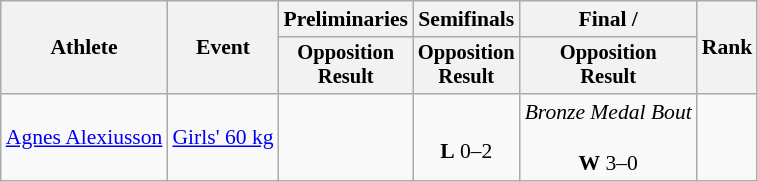<table class="wikitable" style="font-size:90%;">
<tr>
<th rowspan=2>Athlete</th>
<th rowspan=2>Event</th>
<th>Preliminaries</th>
<th>Semifinals</th>
<th>Final / </th>
<th rowspan=2>Rank</th>
</tr>
<tr style="font-size:95%">
<th>Opposition<br>Result</th>
<th>Opposition<br>Result</th>
<th>Opposition<br>Result</th>
</tr>
<tr align=center>
<td align=left><a href='#'>Agnes Alexiusson</a></td>
<td align=left><a href='#'>Girls' 60 kg</a></td>
<td></td>
<td><br><strong>L</strong> 0–2</td>
<td><em>Bronze Medal Bout</em><br><br><strong>W</strong> 3–0</td>
<td></td>
</tr>
</table>
